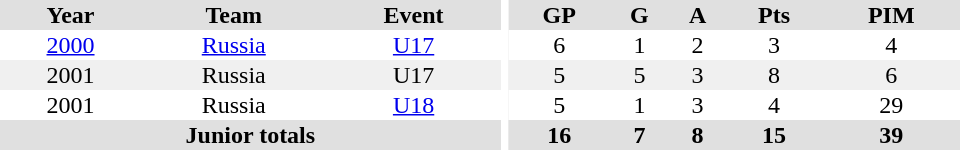<table border="0" cellpadding="1" cellspacing="0" ID="Table3" style="text-align:center; width:40em">
<tr ALIGN="center" bgcolor="#e0e0e0">
<th>Year</th>
<th>Team</th>
<th>Event</th>
<th rowspan="99" bgcolor="#ffffff"></th>
<th>GP</th>
<th>G</th>
<th>A</th>
<th>Pts</th>
<th>PIM</th>
</tr>
<tr>
<td><a href='#'>2000</a></td>
<td><a href='#'>Russia</a></td>
<td><a href='#'>U17</a></td>
<td>6</td>
<td>1</td>
<td>2</td>
<td>3</td>
<td>4</td>
</tr>
<tr bgcolor="#f0f0f0">
<td>2001</td>
<td>Russia</td>
<td>U17</td>
<td>5</td>
<td>5</td>
<td>3</td>
<td>8</td>
<td>6</td>
</tr>
<tr>
<td>2001</td>
<td>Russia</td>
<td><a href='#'>U18</a></td>
<td>5</td>
<td>1</td>
<td>3</td>
<td>4</td>
<td>29</td>
</tr>
<tr bgcolor="#e0e0e0">
<th colspan="3">Junior totals</th>
<th>16</th>
<th>7</th>
<th>8</th>
<th>15</th>
<th>39</th>
</tr>
</table>
